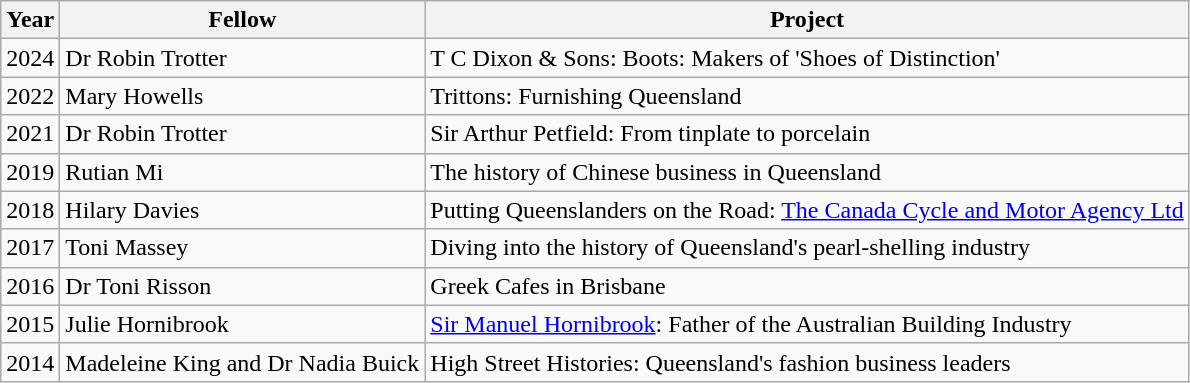<table class="wikitable">
<tr>
<th>Year</th>
<th>Fellow</th>
<th>Project</th>
</tr>
<tr>
<td>2024</td>
<td>Dr Robin Trotter</td>
<td>T C Dixon & Sons: Boots: Makers of 'Shoes of Distinction'</td>
</tr>
<tr>
<td>2022</td>
<td>Mary Howells</td>
<td>Trittons: Furnishing Queensland</td>
</tr>
<tr>
<td>2021</td>
<td>Dr Robin Trotter</td>
<td>Sir Arthur Petfield: From tinplate to porcelain</td>
</tr>
<tr>
<td>2019</td>
<td>Rutian Mi</td>
<td>The history of Chinese business in Queensland</td>
</tr>
<tr>
<td>2018</td>
<td>Hilary Davies</td>
<td>Putting Queenslanders on the Road: <a href='#'>The Canada Cycle and Motor Agency Ltd</a></td>
</tr>
<tr>
<td>2017</td>
<td>Toni Massey</td>
<td>Diving into the history of Queensland's pearl-shelling industry</td>
</tr>
<tr>
<td>2016</td>
<td>Dr Toni Risson</td>
<td>Greek Cafes in Brisbane</td>
</tr>
<tr>
<td>2015</td>
<td>Julie Hornibrook</td>
<td><a href='#'>Sir Manuel Hornibrook</a>: Father of the Australian Building Industry</td>
</tr>
<tr>
<td>2014</td>
<td>Madeleine King and Dr Nadia Buick</td>
<td>High Street Histories: Queensland's fashion business leaders</td>
</tr>
</table>
